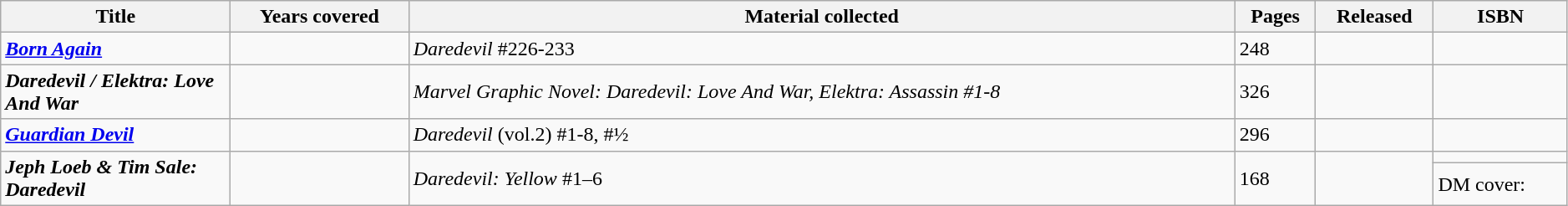<table class="wikitable sortable" width=99%>
<tr>
<th style="width: 11em;'">Title</th>
<th>Years covered</th>
<th>Material collected</th>
<th>Pages</th>
<th>Released</th>
<th class="unsortable">ISBN</th>
</tr>
<tr>
<td><strong><em><a href='#'>Born Again</a></em></strong></td>
<td></td>
<td><em>Daredevil</em> #226-233</td>
<td>248</td>
<td></td>
<td></td>
</tr>
<tr>
<td><strong><em>Daredevil / Elektra: Love And War</em></strong></td>
<td></td>
<td><em>Marvel Graphic Novel: Daredevil: Love And War, Elektra: Assassin #1-8</em></td>
<td>326</td>
<td></td>
<td></td>
</tr>
<tr>
<td><strong><em><a href='#'>Guardian Devil</a></em></strong></td>
<td></td>
<td><em>Daredevil</em> (vol.2) #1-8, #½</td>
<td>296</td>
<td></td>
<td></td>
</tr>
<tr>
<td rowspan=2><strong><em>Jeph Loeb & Tim Sale: Daredevil</em></strong></td>
<td rowspan=2></td>
<td rowspan=2><em>Daredevil: Yellow</em> #1–6</td>
<td rowspan=2>168</td>
<td rowspan=2></td>
<td></td>
</tr>
<tr>
<td>DM cover: </td>
</tr>
</table>
